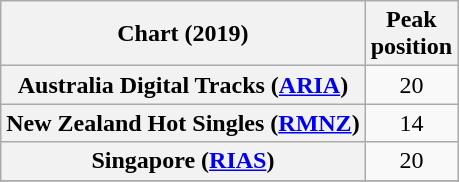<table class="wikitable sortable plainrowheaders" style="text-align:center;">
<tr>
<th>Chart (2019)</th>
<th>Peak<br>position</th>
</tr>
<tr>
<th scope="row">Australia Digital Tracks (<a href='#'>ARIA</a>)</th>
<td>20</td>
</tr>
<tr>
<th scope="row">New Zealand Hot Singles (<a href='#'>RMNZ</a>)</th>
<td>14</td>
</tr>
<tr>
<th scope="row">Singapore (<a href='#'>RIAS</a>)</th>
<td>20</td>
</tr>
<tr>
</tr>
<tr>
</tr>
</table>
